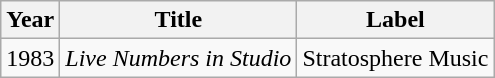<table class="wikitable">
<tr>
<th>Year</th>
<th>Title</th>
<th>Label</th>
</tr>
<tr>
<td>1983</td>
<td><em>Live Numbers in Studio</em></td>
<td>Stratosphere Music</td>
</tr>
</table>
